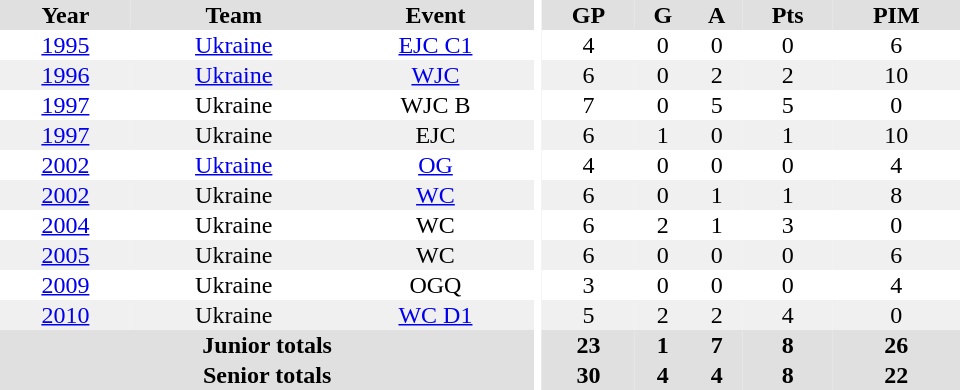<table border="0" cellpadding="1" cellspacing="0" style="text-align:center; width:40em">
<tr bgcolor="#e0e0e0">
<th>Year</th>
<th>Team</th>
<th>Event</th>
<th rowspan="99" bgcolor="#ffffff"></th>
<th>GP</th>
<th>G</th>
<th>A</th>
<th>Pts</th>
<th>PIM</th>
</tr>
<tr>
<td><a href='#'>1995</a></td>
<td><a href='#'>Ukraine</a></td>
<td><a href='#'>EJC C1</a></td>
<td>4</td>
<td>0</td>
<td>0</td>
<td>0</td>
<td>6</td>
</tr>
<tr bgcolor="#f0f0f0">
<td><a href='#'>1996</a></td>
<td><a href='#'>Ukraine</a></td>
<td><a href='#'>WJC</a></td>
<td>6</td>
<td>0</td>
<td>2</td>
<td>2</td>
<td>10</td>
</tr>
<tr>
<td><a href='#'>1997</a></td>
<td>Ukraine</td>
<td>WJC B</td>
<td>7</td>
<td>0</td>
<td>5</td>
<td>5</td>
<td>0</td>
</tr>
<tr bgcolor="#f0f0f0">
<td><a href='#'>1997</a></td>
<td>Ukraine</td>
<td>EJC</td>
<td>6</td>
<td>1</td>
<td>0</td>
<td>1</td>
<td>10</td>
</tr>
<tr>
<td><a href='#'>2002</a></td>
<td><a href='#'>Ukraine</a></td>
<td><a href='#'>OG</a></td>
<td>4</td>
<td>0</td>
<td>0</td>
<td>0</td>
<td>4</td>
</tr>
<tr bgcolor="#f0f0f0">
<td><a href='#'>2002</a></td>
<td>Ukraine</td>
<td><a href='#'>WC</a></td>
<td>6</td>
<td>0</td>
<td>1</td>
<td>1</td>
<td>8</td>
</tr>
<tr>
<td><a href='#'>2004</a></td>
<td>Ukraine</td>
<td>WC</td>
<td>6</td>
<td>2</td>
<td>1</td>
<td>3</td>
<td>0</td>
</tr>
<tr bgcolor="#f0f0f0">
<td><a href='#'>2005</a></td>
<td>Ukraine</td>
<td>WC</td>
<td>6</td>
<td>0</td>
<td>0</td>
<td>0</td>
<td>6</td>
</tr>
<tr>
<td><a href='#'>2009</a></td>
<td>Ukraine</td>
<td>OGQ</td>
<td>3</td>
<td>0</td>
<td>0</td>
<td>0</td>
<td>4</td>
</tr>
<tr bgcolor="#f0f0f0">
<td><a href='#'>2010</a></td>
<td>Ukraine</td>
<td><a href='#'>WC D1</a></td>
<td>5</td>
<td>2</td>
<td>2</td>
<td>4</td>
<td>0</td>
</tr>
<tr bgcolor="#e0e0e0">
<th colspan="3">Junior totals</th>
<th>23</th>
<th>1</th>
<th>7</th>
<th>8</th>
<th>26</th>
</tr>
<tr bgcolor="#e0e0e0">
<th colspan="3">Senior totals</th>
<th>30</th>
<th>4</th>
<th>4</th>
<th>8</th>
<th>22</th>
</tr>
</table>
